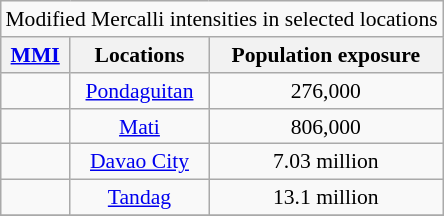<table class="wikitable" style="float: right; text-align: center; font-size:90%;">
<tr>
<td colspan="3" style="text-align: center;">Modified Mercalli intensities in selected locations</td>
</tr>
<tr>
<th><a href='#'>MMI</a></th>
<th>Locations</th>
<th>Population exposure</th>
</tr>
<tr>
<td></td>
<td><a href='#'>Pondaguitan</a></td>
<td>276,000</td>
</tr>
<tr>
<td></td>
<td><a href='#'>Mati</a></td>
<td>806,000</td>
</tr>
<tr>
<td></td>
<td><a href='#'>Davao City</a></td>
<td>7.03 million</td>
</tr>
<tr>
<td></td>
<td><a href='#'>Tandag</a></td>
<td>13.1 million</td>
</tr>
<tr>
</tr>
</table>
